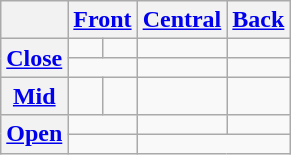<table class="wikitable" style="text-align:center">
<tr>
<th></th>
<th colspan="2"><a href='#'>Front</a></th>
<th><a href='#'>Central</a></th>
<th><a href='#'>Back</a></th>
</tr>
<tr>
<th rowspan="2"><a href='#'>Close</a></th>
<td></td>
<td></td>
<td></td>
<td></td>
</tr>
<tr>
<td colspan="2"></td>
<td></td>
<td></td>
</tr>
<tr>
<th><a href='#'>Mid</a></th>
<td></td>
<td></td>
<td></td>
<td></td>
</tr>
<tr>
<th rowspan="2"><a href='#'>Open</a></th>
<td colspan="2"></td>
<td></td>
<td></td>
</tr>
<tr>
<td colspan="2"></td>
<td colspan="2"></td>
</tr>
</table>
